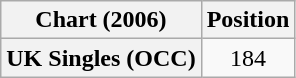<table class="wikitable plainrowheaders" style="text-align:center">
<tr>
<th>Chart (2006)</th>
<th>Position</th>
</tr>
<tr>
<th scope="row">UK Singles (OCC)</th>
<td>184</td>
</tr>
</table>
